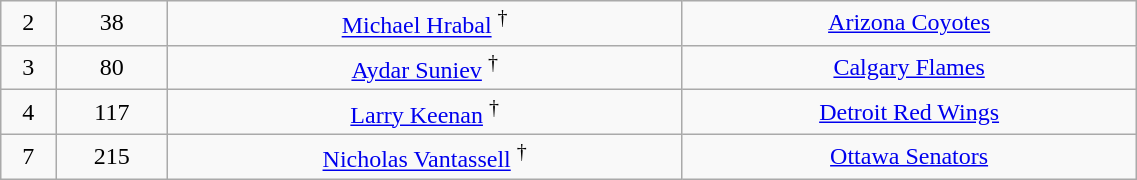<table class="wikitable" width="60%">
<tr align="center" bgcolor="">
<td>2</td>
<td>38</td>
<td><a href='#'>Michael Hrabal</a> <sup>†</sup></td>
<td><a href='#'>Arizona Coyotes</a></td>
</tr>
<tr align="center" bgcolor="">
<td>3</td>
<td>80</td>
<td><a href='#'>Aydar Suniev</a> <sup>†</sup></td>
<td><a href='#'>Calgary Flames</a></td>
</tr>
<tr align="center" bgcolor="">
<td>4</td>
<td>117</td>
<td><a href='#'>Larry Keenan</a> <sup>†</sup></td>
<td><a href='#'>Detroit Red Wings</a></td>
</tr>
<tr align="center" bgcolor="">
<td>7</td>
<td>215</td>
<td><a href='#'>Nicholas Vantassell</a> <sup>†</sup></td>
<td><a href='#'>Ottawa Senators</a></td>
</tr>
</table>
